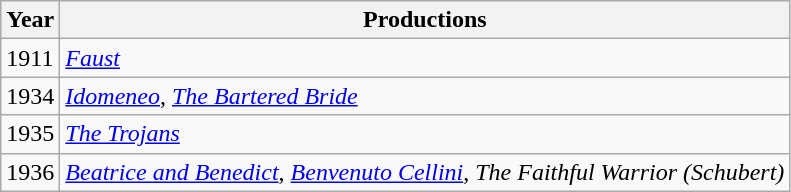<table class="wikitable">
<tr>
<th>Year</th>
<th>Productions</th>
</tr>
<tr>
<td>1911</td>
<td><em><a href='#'>Faust</a></em></td>
</tr>
<tr>
<td>1934</td>
<td><em><a href='#'>Idomeneo</a></em>, <em><a href='#'>The Bartered Bride</a></em></td>
</tr>
<tr>
<td>1935</td>
<td><em><a href='#'>The Trojans</a></em></td>
</tr>
<tr>
<td>1936</td>
<td><em><a href='#'>Beatrice and Benedict</a></em>, <em><a href='#'>Benvenuto Cellini</a></em>, <em>The Faithful Warrior (Schubert)</em></td>
</tr>
</table>
